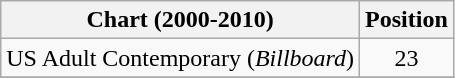<table class="wikitable">
<tr>
<th>Chart (2000-2010)</th>
<th>Position</th>
</tr>
<tr>
<td>US Adult Contemporary (<em>Billboard</em>)</td>
<td align="center">23</td>
</tr>
<tr>
</tr>
</table>
